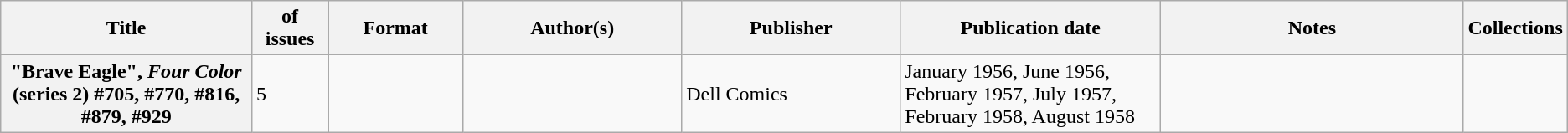<table class="wikitable">
<tr>
<th>Title</th>
<th style="width:40pt"> of issues</th>
<th style="width:75pt">Format</th>
<th style="width:125pt">Author(s)</th>
<th style="width:125pt">Publisher</th>
<th style="width:150pt">Publication date</th>
<th style="width:175pt">Notes</th>
<th>Collections</th>
</tr>
<tr>
<th>"Brave Eagle", <em>Four Color</em> (series 2) #705, #770, #816, #879, #929</th>
<td>5</td>
<td></td>
<td></td>
<td>Dell Comics</td>
<td>January 1956, June 1956, February 1957, July 1957, February 1958, August 1958</td>
<td></td>
<td></td>
</tr>
</table>
